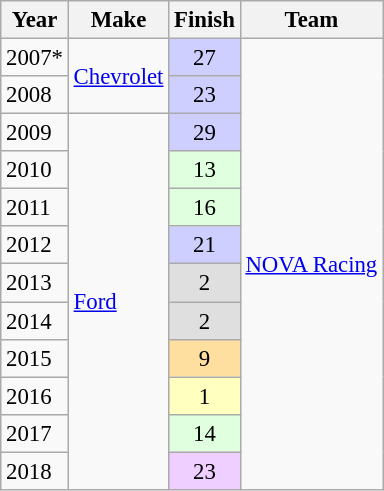<table class="wikitable" style="font-size: 95%;">
<tr>
<th>Year</th>
<th>Make</th>
<th>Finish</th>
<th>Team</th>
</tr>
<tr>
<td>2007*</td>
<td rowspan=2><a href='#'>Chevrolet</a></td>
<td align=center style="background:#CFCFFF;">27</td>
<td rowspan=12><a href='#'>NOVA Racing</a></td>
</tr>
<tr>
<td>2008</td>
<td align=center style="background:#CFCFFF;">23</td>
</tr>
<tr>
<td>2009</td>
<td rowspan=10><a href='#'>Ford</a></td>
<td align=center style="background:#CFCFFF;">29</td>
</tr>
<tr>
<td>2010</td>
<td align=center style="background:#DFFFDF;">13</td>
</tr>
<tr>
<td>2011</td>
<td align=center style="background:#DFFFDF;">16</td>
</tr>
<tr>
<td>2012</td>
<td align=center style="background:#CFCFFF;">21</td>
</tr>
<tr>
<td>2013</td>
<td align=center style="background:#DFDFDF;">2</td>
</tr>
<tr>
<td>2014</td>
<td align=center style="background:#DFDFDF;">2</td>
</tr>
<tr>
<td>2015</td>
<td align=center style="background:#FFDF9F;">9</td>
</tr>
<tr>
<td>2016</td>
<td align=center style="background:#FFFFBF;">1</td>
</tr>
<tr>
<td>2017</td>
<td align=center style="background:#DFFFDF;">14</td>
</tr>
<tr>
<td>2018</td>
<td align=center style="background:#EFCFFF;">23</td>
</tr>
</table>
